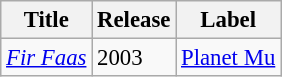<table class="wikitable sortable" style="font-size: 95%;">
<tr>
<th align="left">Title</th>
<th align="left">Release</th>
<th align="left">Label</th>
</tr>
<tr>
<td align="left"><em><a href='#'>Fir Faas</a></em></td>
<td align="left">2003</td>
<td align="left"><a href='#'>Planet Mu</a></td>
</tr>
</table>
